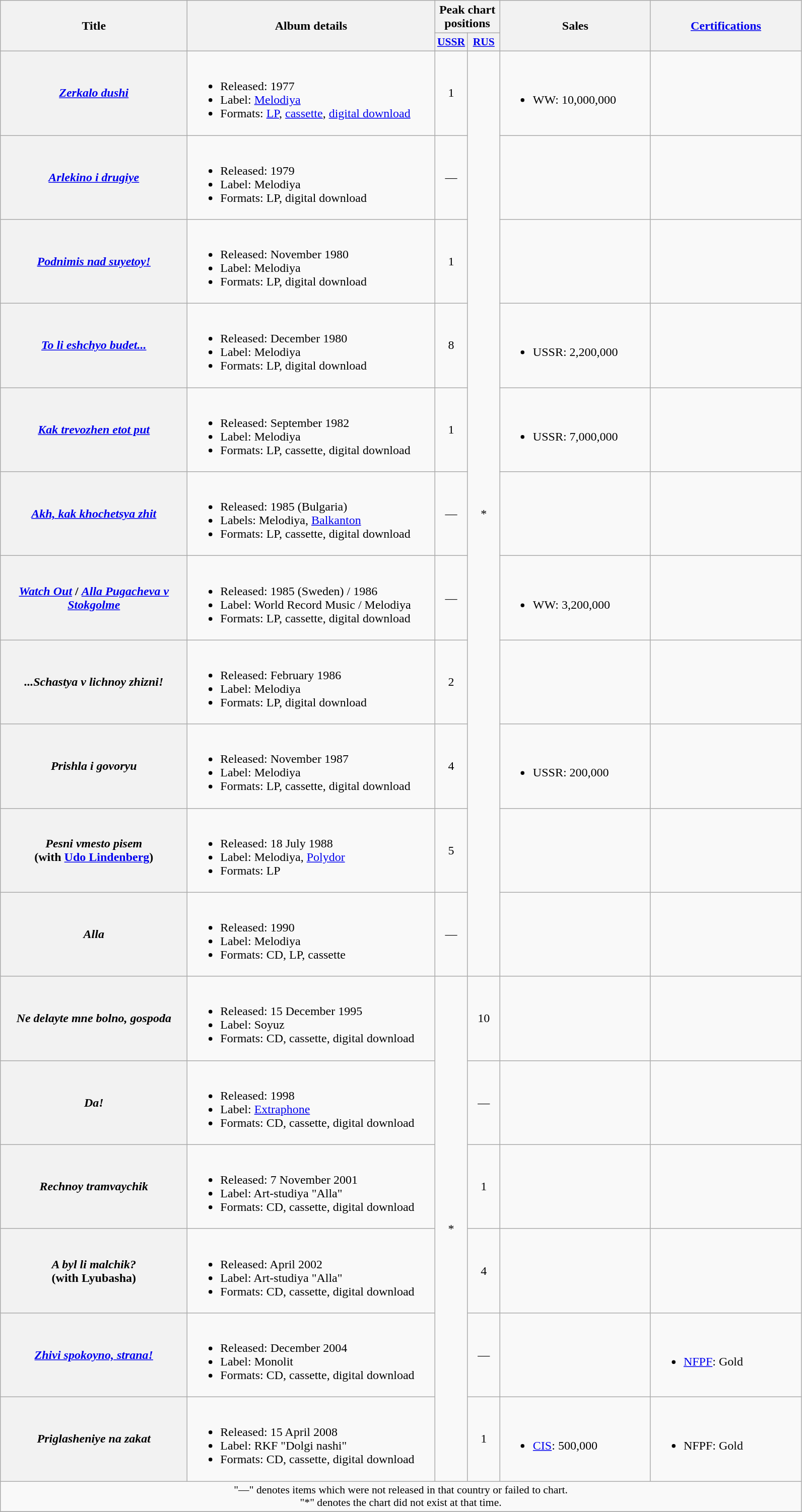<table class="wikitable plainrowheaders" style="text-align:center;">
<tr>
<th rowspan="2" style="width:15em;">Title</th>
<th rowspan="2" style="width:20em;">Album details</th>
<th colspan="2">Peak chart positions</th>
<th rowspan="2" style="width:12em;">Sales</th>
<th rowspan="2" style="width:12em;"><a href='#'>Certifications</a></th>
</tr>
<tr>
<th scope="col" style="width:2.5em;font-size:90%;"><a href='#'>USSR</a></th>
<th scope="col" style="width:2.5em;font-size:90%;"><a href='#'>RUS</a></th>
</tr>
<tr>
<th scope="row"><em><a href='#'>Zerkalo dushi</a></em></th>
<td align="left"><br><ul><li>Released: 1977</li><li>Label: <a href='#'>Melodiya</a></li><li>Formats: <a href='#'>LP</a>, <a href='#'>cassette</a>, <a href='#'>digital download</a></li></ul></td>
<td>1<br></td>
<td rowspan="11">*</td>
<td align="left"><br><ul><li>WW: 10,000,000</li></ul></td>
<td align="left"></td>
</tr>
<tr>
<th scope="row"><em><a href='#'>Arlekino i drugiye</a></em></th>
<td align="left"><br><ul><li>Released: 1979</li><li>Label: Melodiya</li><li>Formats: LP, digital download</li></ul></td>
<td>—</td>
<td align="left"></td>
<td align="left"></td>
</tr>
<tr>
<th scope="row"><em><a href='#'>Podnimis nad suyetoy!</a></em></th>
<td align="left"><br><ul><li>Released: November 1980</li><li>Label: Melodiya</li><li>Formats: LP, digital download</li></ul></td>
<td>1<br></td>
<td align="left"></td>
<td align="left"></td>
</tr>
<tr>
<th scope="row"><em><a href='#'>To li eshchyo budet...</a></em></th>
<td align="left"><br><ul><li>Released: December 1980</li><li>Label: Melodiya</li><li>Formats: LP, digital download</li></ul></td>
<td>8<br></td>
<td align="left"><br><ul><li>USSR: 2,200,000</li></ul></td>
<td align="left"></td>
</tr>
<tr>
<th scope="row"><em><a href='#'>Kak trevozhen etot put</a></em></th>
<td align="left"><br><ul><li>Released: September 1982</li><li>Label: Melodiya</li><li>Formats: LP, cassette, digital download</li></ul></td>
<td>1<br></td>
<td align="left"><br><ul><li>USSR: 7,000,000</li></ul></td>
<td align="left"></td>
</tr>
<tr>
<th scope="row"><em><a href='#'>Akh, kak khochetsya zhit</a></em></th>
<td align="left"><br><ul><li>Released: 1985 (Bulgaria)</li><li>Labels: Melodiya, <a href='#'>Balkanton</a></li><li>Formats: LP, cassette, digital download</li></ul></td>
<td>—</td>
<td align="left"></td>
<td align="left"></td>
</tr>
<tr>
<th scope="row"><em><a href='#'>Watch Out</a></em> / <em><a href='#'>Alla Pugacheva v Stokgolme</a></em></th>
<td align="left"><br><ul><li>Released: 1985 (Sweden) / 1986</li><li>Label: World Record Music / Melodiya</li><li>Formats: LP, cassette, digital download</li></ul></td>
<td>—</td>
<td align="left"><br><ul><li>WW: 3,200,000</li></ul></td>
<td align="left"></td>
</tr>
<tr>
<th scope="row"><em>...Schastya v lichnoy zhizni!</em></th>
<td align="left"><br><ul><li>Released: February 1986</li><li>Label: Melodiya</li><li>Formats: LP, digital download</li></ul></td>
<td>2<br></td>
<td align="left"></td>
<td align="left"></td>
</tr>
<tr>
<th scope="row"><em>Prishla i govoryu</em></th>
<td align="left"><br><ul><li>Released: November 1987</li><li>Label: Melodiya</li><li>Formats: LP, cassette, digital download</li></ul></td>
<td>4<br></td>
<td align="left"><br><ul><li>USSR: 200,000</li></ul></td>
<td align="left"></td>
</tr>
<tr>
<th scope="row"><em>Pesni vmesto pisem</em><br>(with <a href='#'>Udo Lindenberg</a>)</th>
<td align="left"><br><ul><li>Released: 18 July 1988</li><li>Label: Melodiya, <a href='#'>Polydor</a></li><li>Formats: LP</li></ul></td>
<td>5<br></td>
<td align="left"></td>
<td align="left"></td>
</tr>
<tr>
<th scope="row"><em>Alla</em></th>
<td align="left"><br><ul><li>Released: 1990</li><li>Label: Melodiya</li><li>Formats: CD, LP, cassette</li></ul></td>
<td>—</td>
<td align="left"></td>
<td align="left"></td>
</tr>
<tr>
<th scope="row"><em>Ne delayte mne bolno, gospoda</em></th>
<td align="left"><br><ul><li>Released: 15 December 1995</li><li>Label: Soyuz</li><li>Formats: CD, cassette, digital download</li></ul></td>
<td rowspan="6">*</td>
<td>10<br></td>
<td align="left"></td>
<td align="left"></td>
</tr>
<tr>
<th scope="row"><em>Da!</em></th>
<td align="left"><br><ul><li>Released: 1998</li><li>Label: <a href='#'>Extraphone</a></li><li>Formats: CD, cassette, digital download</li></ul></td>
<td>—</td>
<td align="left"></td>
<td align="left"></td>
</tr>
<tr>
<th scope="row"><em>Rechnoy tramvaychik</em></th>
<td align="left"><br><ul><li>Released: 7 November 2001</li><li>Label: Art-studiya "Alla"</li><li>Formats: CD, cassette, digital download</li></ul></td>
<td>1<br></td>
<td align="left"></td>
<td align="left"></td>
</tr>
<tr>
<th scope="row"><em>A byl li malchik?</em><br>(with Lyubasha)</th>
<td align="left"><br><ul><li>Released: April 2002</li><li>Label: Art-studiya "Alla"</li><li>Formats: CD, cassette, digital download</li></ul></td>
<td>4<br></td>
<td align="left"></td>
<td align="left"></td>
</tr>
<tr>
<th scope="row"><em><a href='#'>Zhivi spokoyno, strana!</a></em></th>
<td align="left"><br><ul><li>Released: December 2004</li><li>Label: Monolit</li><li>Formats: CD, cassette, digital download</li></ul></td>
<td>—</td>
<td align="left"></td>
<td align="left"><br><ul><li><a href='#'>NFPF</a>: Gold</li></ul></td>
</tr>
<tr>
<th scope="row"><em>Priglasheniye na zakat</em></th>
<td align="left"><br><ul><li>Released: 15 April 2008</li><li>Label: RKF "Dolgi nashi"</li><li>Formats: CD, cassette, digital download</li></ul></td>
<td>1<br></td>
<td align="left"><br><ul><li><a href='#'>CIS</a>: 500,000</li></ul></td>
<td align="left"><br><ul><li>NFPF: Gold</li></ul></td>
</tr>
<tr>
<td colspan="6" style="font-size:90%;">"—" denotes items which were not released in that country or failed to chart.<br>"*" denotes the chart did not exist at that time.</td>
</tr>
<tr>
</tr>
</table>
